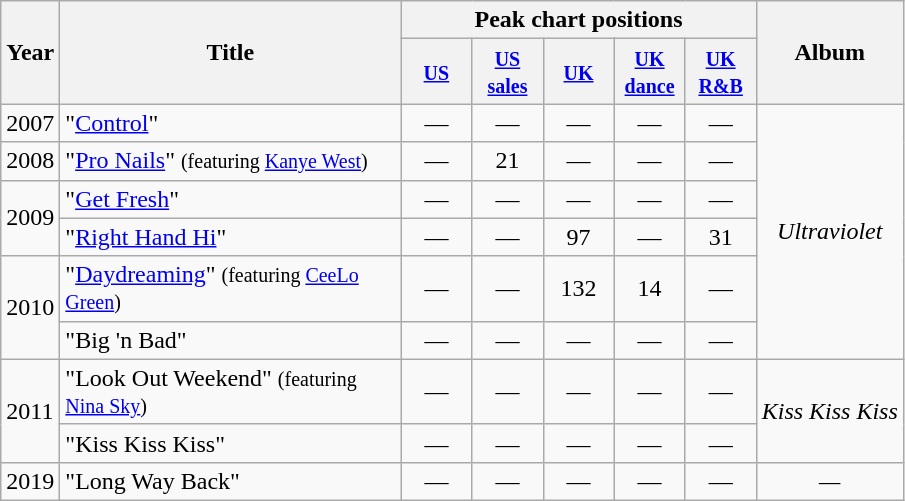<table class="wikitable">
<tr>
<th rowspan="2" style="width:20px;">Year</th>
<th style="width:220px;" rowspan="2">Title</th>
<th colspan="5">Peak chart positions</th>
<th style="text-align:center;" rowspan="2">Album</th>
</tr>
<tr>
<th style="text-align:center; width:40px;"><small><a href='#'>US</a></small></th>
<th style="text-align:center; width:40px;"><small><a href='#'>US sales</a></small></th>
<th style="text-align:center; width:40px;"><small><a href='#'>UK</a></small></th>
<th style="text-align:center; width:40px;"><small><a href='#'>UK dance</a></small></th>
<th style="text-align:center; width:40px;"><small><a href='#'>UK<br>R&B</a></small></th>
</tr>
<tr>
<td style="text-align:left;">2007</td>
<td align="left">"<a href='#'>Control</a>"</td>
<td style="text-align:center;">—</td>
<td style="text-align:center;">—</td>
<td style="text-align:center;">—</td>
<td style="text-align:center;">—</td>
<td style="text-align:center;">—</td>
<td style="text-align:center;" rowspan="6"><em>Ultraviolet</em></td>
</tr>
<tr>
<td style="text-align:left;">2008</td>
<td align="left">"<a href='#'>Pro Nails</a>" <small>(featuring <a href='#'>Kanye West</a>)</small></td>
<td style="text-align:center;">—</td>
<td style="text-align:center;">21</td>
<td style="text-align:center;">—</td>
<td style="text-align:center;">—</td>
<td style="text-align:center;">—</td>
</tr>
<tr>
<td style="text-align:left;" rowspan="2">2009</td>
<td align="left">"<a href='#'>Get Fresh</a>"</td>
<td style="text-align:center;">—</td>
<td style="text-align:center;">—</td>
<td style="text-align:center;">—</td>
<td style="text-align:center;">—</td>
<td style="text-align:center;">—</td>
</tr>
<tr>
<td align="left">"<a href='#'>Right Hand Hi</a>"</td>
<td style="text-align:center;">—</td>
<td style="text-align:center;">—</td>
<td style="text-align:center;">97</td>
<td style="text-align:center;">—</td>
<td style="text-align:center;">31</td>
</tr>
<tr>
<td style="text-align:left;" rowspan="2">2010</td>
<td align="left">"<a href='#'>Daydreaming</a>" <small>(featuring <a href='#'>CeeLo Green</a>)</small></td>
<td style="text-align:center;">—</td>
<td style="text-align:center;">—</td>
<td style="text-align:center;">132</td>
<td style="text-align:center;">14</td>
<td style="text-align:center;">—</td>
</tr>
<tr>
<td align="left">"Big 'n Bad"</td>
<td style="text-align:center;">—</td>
<td style="text-align:center;">—</td>
<td style="text-align:center;">—</td>
<td style="text-align:center;">—</td>
<td style="text-align:center;">—</td>
</tr>
<tr>
<td style="text-align:left;" rowspan="2">2011</td>
<td align="left">"Look Out Weekend" <small>(featuring <a href='#'>Nina Sky</a>)</small></td>
<td style="text-align:center;">—</td>
<td style="text-align:center;">—</td>
<td style="text-align:center;">—</td>
<td style="text-align:center;">—</td>
<td style="text-align:center;">—</td>
<td style="text-align:center;" rowspan="2"><em>Kiss Kiss Kiss</em></td>
</tr>
<tr>
<td align="left">"Kiss Kiss Kiss"</td>
<td style="text-align:center;">—</td>
<td style="text-align:center;">—</td>
<td style="text-align:center;">—</td>
<td style="text-align:center;">—</td>
<td style="text-align:center;">—</td>
</tr>
<tr>
<td style="text-align:left;">2019</td>
<td align="left">"Long Way Back"</td>
<td style="text-align:center;">—</td>
<td style="text-align:center;">—</td>
<td style="text-align:center;">—</td>
<td style="text-align:center;">—</td>
<td style="text-align:center;">—</td>
<td style="text-align:center;" rowspan="6"><em>—</em></td>
</tr>
</table>
